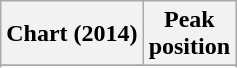<table class="wikitable">
<tr>
<th>Chart (2014)</th>
<th>Peak<br>position</th>
</tr>
<tr>
</tr>
<tr>
</tr>
<tr>
</tr>
</table>
